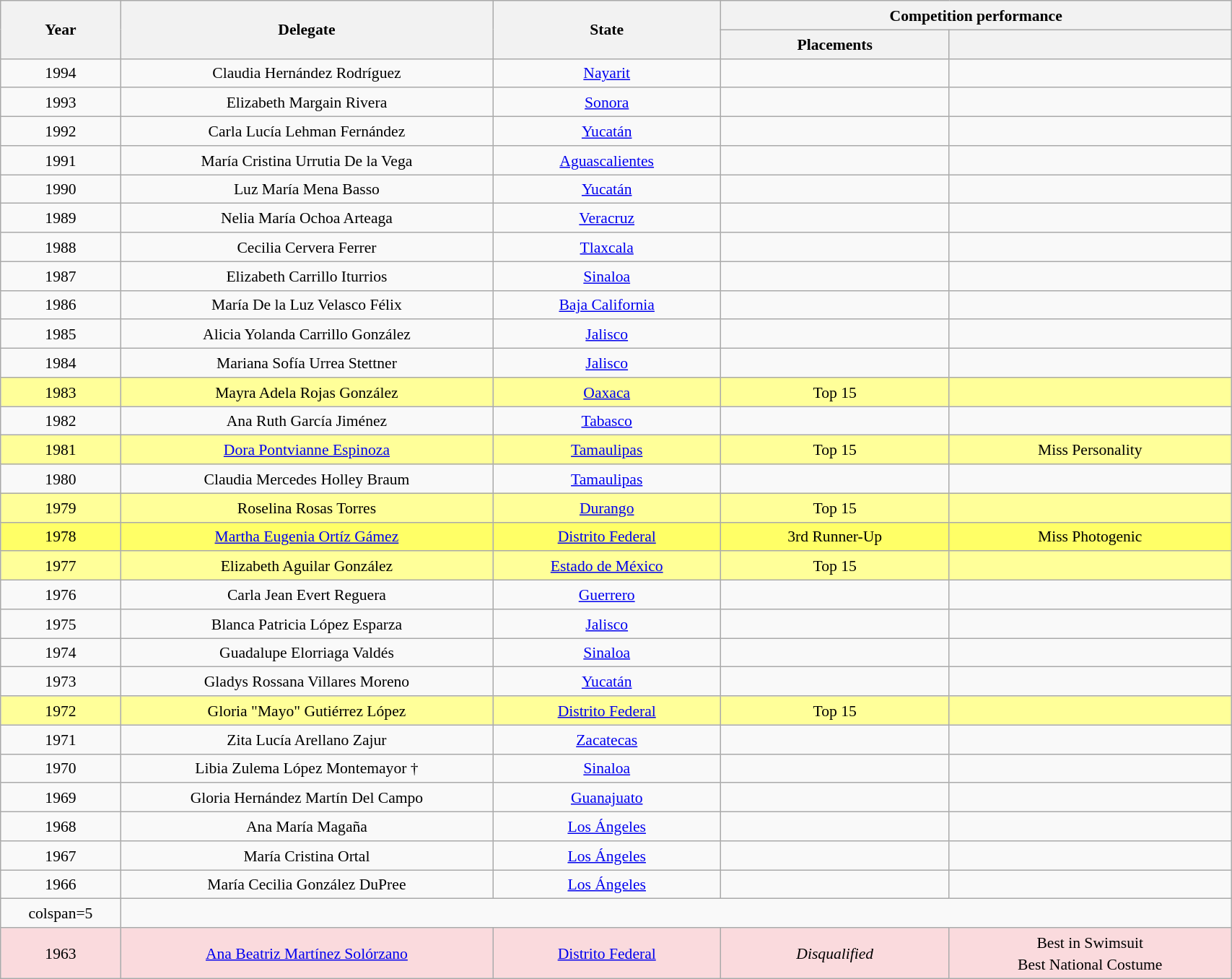<table class="wikitable" style="text-align:center; line-height:20px; font-size:90%; width:90%;">
<tr>
<th rowspan="2"  width=60px>Year</th>
<th rowspan="2"  width=200px>Delegate</th>
<th rowspan="2"  width=120px>State</th>
<th colspan="2"  width=200px>Competition performance</th>
</tr>
<tr>
<th width=120px>Placements</th>
<th width=150px></th>
</tr>
<tr>
<td>1994</td>
<td>Claudia Hernández Rodríguez</td>
<td><a href='#'>Nayarit</a></td>
<td></td>
<td></td>
</tr>
<tr>
<td>1993</td>
<td>Elizabeth Margain Rivera</td>
<td><a href='#'>Sonora</a></td>
<td></td>
<td></td>
</tr>
<tr>
<td>1992</td>
<td>Carla Lucía Lehman Fernández</td>
<td><a href='#'>Yucatán</a></td>
<td></td>
<td></td>
</tr>
<tr>
<td>1991</td>
<td>María Cristina Urrutia De la Vega</td>
<td><a href='#'>Aguascalientes</a></td>
<td></td>
<td></td>
</tr>
<tr>
<td>1990</td>
<td>Luz María Mena Basso</td>
<td><a href='#'>Yucatán</a></td>
<td></td>
<td></td>
</tr>
<tr>
<td>1989</td>
<td>Nelia María Ochoa Arteaga</td>
<td><a href='#'>Veracruz</a></td>
<td></td>
<td></td>
</tr>
<tr>
<td>1988</td>
<td>Cecilia Cervera Ferrer</td>
<td><a href='#'>Tlaxcala</a></td>
<td></td>
<td></td>
</tr>
<tr>
<td>1987</td>
<td>Elizabeth Carrillo Iturrios</td>
<td><a href='#'>Sinaloa</a></td>
<td></td>
<td></td>
</tr>
<tr>
<td>1986</td>
<td>María De la Luz Velasco Félix</td>
<td><a href='#'>Baja California</a></td>
<td></td>
<td></td>
</tr>
<tr>
<td>1985</td>
<td>Alicia Yolanda Carrillo González</td>
<td><a href='#'>Jalisco</a></td>
<td></td>
<td></td>
</tr>
<tr>
<td>1984</td>
<td>Mariana Sofía Urrea Stettner</td>
<td><a href='#'>Jalisco</a></td>
<td></td>
<td></td>
</tr>
<tr style="background-color:#FFFF99">
<td>1983</td>
<td>Mayra Adela Rojas González</td>
<td><a href='#'>Oaxaca</a></td>
<td>Top 15</td>
<td></td>
</tr>
<tr>
<td>1982</td>
<td>Ana Ruth García Jiménez</td>
<td><a href='#'>Tabasco</a></td>
<td></td>
<td></td>
</tr>
<tr style="background-color:#FFFF99">
<td>1981</td>
<td><a href='#'>Dora Pontvianne Espinoza</a></td>
<td><a href='#'>Tamaulipas</a></td>
<td>Top 15</td>
<td>Miss Personality</td>
</tr>
<tr>
<td>1980</td>
<td>Claudia Mercedes Holley Braum</td>
<td><a href='#'>Tamaulipas</a></td>
<td></td>
<td></td>
</tr>
<tr style="background-color:#FFFF99">
<td>1979</td>
<td>Roselina Rosas Torres</td>
<td><a href='#'>Durango</a></td>
<td>Top 15</td>
<td></td>
</tr>
<tr style="background-color:#FFFF66">
<td>1978</td>
<td><a href='#'>Martha Eugenia Ortíz Gámez</a></td>
<td><a href='#'>Distrito Federal</a></td>
<td>3rd Runner-Up</td>
<td>Miss Photogenic</td>
</tr>
<tr style="background-color:#FFFF99">
<td>1977</td>
<td>Elizabeth Aguilar González</td>
<td><a href='#'>Estado de México</a></td>
<td>Top 15</td>
<td></td>
</tr>
<tr>
<td>1976</td>
<td>Carla Jean Evert Reguera</td>
<td><a href='#'>Guerrero</a></td>
<td></td>
<td></td>
</tr>
<tr>
<td>1975</td>
<td>Blanca Patricia López Esparza</td>
<td><a href='#'>Jalisco</a></td>
<td></td>
<td></td>
</tr>
<tr>
<td>1974</td>
<td>Guadalupe Elorriaga Valdés</td>
<td><a href='#'>Sinaloa</a></td>
<td></td>
<td></td>
</tr>
<tr>
<td>1973</td>
<td>Gladys Rossana Villares Moreno</td>
<td><a href='#'>Yucatán</a></td>
<td></td>
<td></td>
</tr>
<tr style="background-color:#FFFF99">
<td>1972</td>
<td>Gloria "Mayo" Gutiérrez López</td>
<td><a href='#'>Distrito Federal</a></td>
<td>Top 15</td>
<td></td>
</tr>
<tr>
<td>1971</td>
<td>Zita Lucía Arellano Zajur</td>
<td><a href='#'>Zacatecas</a></td>
<td></td>
<td></td>
</tr>
<tr>
<td>1970</td>
<td>Libia Zulema López Montemayor †</td>
<td><a href='#'>Sinaloa</a></td>
<td></td>
<td></td>
</tr>
<tr>
<td>1969</td>
<td>Gloria Hernández Martín Del Campo</td>
<td><a href='#'>Guanajuato</a></td>
<td></td>
<td></td>
</tr>
<tr>
<td>1968</td>
<td>Ana María Magaña</td>
<td><a href='#'>Los Ángeles</a></td>
<td></td>
<td></td>
</tr>
<tr>
<td>1967</td>
<td>María Cristina Ortal</td>
<td><a href='#'>Los Ángeles</a></td>
<td></td>
<td></td>
</tr>
<tr>
<td>1966</td>
<td>María Cecilia González DuPree</td>
<td><a href='#'>Los Ángeles</a></td>
<td></td>
<td></td>
</tr>
<tr>
<td>colspan=5 </td>
</tr>
<tr style="background-color:#FADADD;">
<td>1963</td>
<td><a href='#'>Ana Beatriz Martínez Solórzano</a></td>
<td><a href='#'>Distrito Federal</a></td>
<td><em>Disqualified</em></td>
<td>Best in Swimsuit<br>Best National Costume</td>
</tr>
</table>
